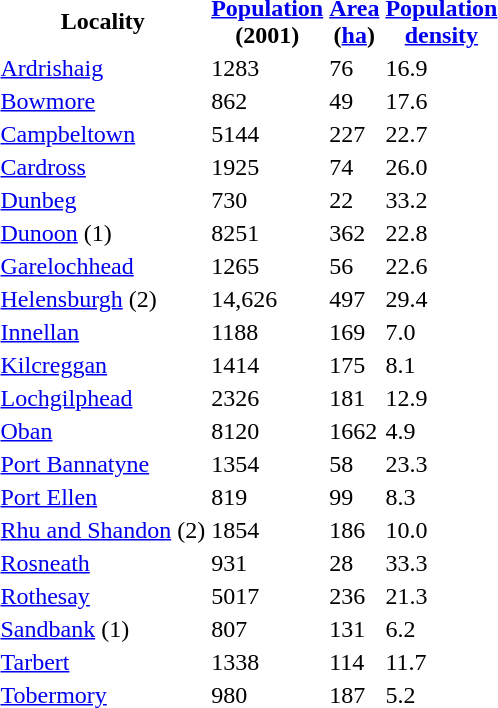<table>
<tr>
<th>Locality</th>
<th><a href='#'>Population</a><br>(2001)</th>
<th><a href='#'>Area</a><br>(<a href='#'>ha</a>)</th>
<th><a href='#'>Population<br>density</a></th>
</tr>
<tr>
<td><a href='#'>Ardrishaig</a></td>
<td>1283</td>
<td>76</td>
<td>16.9</td>
</tr>
<tr>
<td><a href='#'>Bowmore</a></td>
<td>862</td>
<td>49</td>
<td>17.6</td>
</tr>
<tr>
<td><a href='#'>Campbeltown</a></td>
<td>5144</td>
<td>227</td>
<td>22.7</td>
</tr>
<tr>
<td><a href='#'>Cardross</a></td>
<td>1925</td>
<td>74</td>
<td>26.0</td>
</tr>
<tr>
<td><a href='#'>Dunbeg</a></td>
<td>730</td>
<td>22</td>
<td>33.2</td>
</tr>
<tr>
<td><a href='#'>Dunoon</a> (1)</td>
<td>8251</td>
<td>362</td>
<td>22.8</td>
</tr>
<tr>
<td><a href='#'>Garelochhead</a></td>
<td>1265</td>
<td>56</td>
<td>22.6</td>
</tr>
<tr>
<td><a href='#'>Helensburgh</a> (2)</td>
<td>14,626</td>
<td>497</td>
<td>29.4</td>
</tr>
<tr>
<td><a href='#'>Innellan</a></td>
<td>1188</td>
<td>169</td>
<td>7.0</td>
</tr>
<tr>
<td><a href='#'>Kilcreggan</a></td>
<td>1414</td>
<td>175</td>
<td>8.1</td>
</tr>
<tr>
<td><a href='#'>Lochgilphead</a></td>
<td>2326</td>
<td>181</td>
<td>12.9</td>
</tr>
<tr>
<td><a href='#'>Oban</a></td>
<td>8120</td>
<td>1662</td>
<td>4.9</td>
</tr>
<tr>
<td><a href='#'>Port Bannatyne</a></td>
<td>1354</td>
<td>58</td>
<td>23.3</td>
</tr>
<tr>
<td><a href='#'>Port Ellen</a></td>
<td>819</td>
<td>99</td>
<td>8.3</td>
</tr>
<tr>
<td><a href='#'>Rhu and Shandon</a> (2)</td>
<td>1854</td>
<td>186</td>
<td>10.0</td>
</tr>
<tr>
<td><a href='#'>Rosneath</a></td>
<td>931</td>
<td>28</td>
<td>33.3</td>
</tr>
<tr>
<td><a href='#'>Rothesay</a></td>
<td>5017</td>
<td>236</td>
<td>21.3</td>
</tr>
<tr>
<td><a href='#'>Sandbank</a> (1)</td>
<td>807</td>
<td>131</td>
<td>6.2</td>
</tr>
<tr>
<td><a href='#'>Tarbert</a></td>
<td>1338</td>
<td>114</td>
<td>11.7</td>
</tr>
<tr>
<td><a href='#'>Tobermory</a></td>
<td>980</td>
<td>187</td>
<td>5.2</td>
</tr>
<tr>
</tr>
</table>
